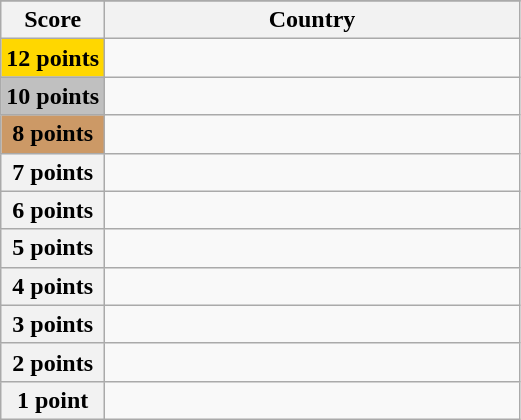<table class="wikitable">
<tr>
</tr>
<tr>
<th scope="col" width="20%">Score</th>
<th scope="col">Country</th>
</tr>
<tr>
<th scope="row" style="background:gold">12 points</th>
<td></td>
</tr>
<tr>
<th scope="row" style="background:silver">10 points</th>
<td></td>
</tr>
<tr>
<th scope="row" style="background:#CC9966">8 points</th>
<td></td>
</tr>
<tr>
<th scope="row">7 points</th>
<td></td>
</tr>
<tr>
<th scope="row">6 points</th>
<td></td>
</tr>
<tr>
<th scope="row">5 points</th>
<td></td>
</tr>
<tr>
<th scope="row">4 points</th>
<td></td>
</tr>
<tr>
<th scope="row">3 points</th>
<td></td>
</tr>
<tr>
<th scope="row">2 points</th>
<td></td>
</tr>
<tr>
<th scope="row">1 point</th>
<td></td>
</tr>
</table>
